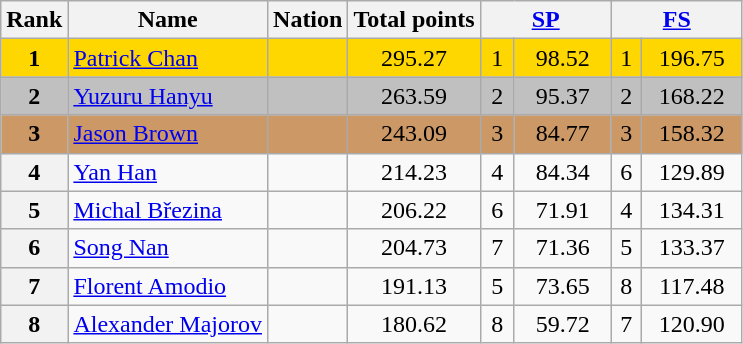<table class="wikitable sortable">
<tr>
<th>Rank</th>
<th>Name</th>
<th>Nation</th>
<th>Total points</th>
<th colspan="2" width="80px"><a href='#'>SP</a></th>
<th colspan="2" width="80px"><a href='#'>FS</a></th>
</tr>
<tr bgcolor="gold">
<td align="center"><strong>1</strong></td>
<td><a href='#'>Patrick Chan</a></td>
<td></td>
<td align="center">295.27</td>
<td align="center">1</td>
<td align="center">98.52</td>
<td align="center">1</td>
<td align="center">196.75</td>
</tr>
<tr bgcolor="silver">
<td align="center"><strong>2</strong></td>
<td><a href='#'>Yuzuru Hanyu</a></td>
<td></td>
<td align="center">263.59</td>
<td align="center">2</td>
<td align="center">95.37</td>
<td align="center">2</td>
<td align="center">168.22</td>
</tr>
<tr bgcolor="cc9966">
<td align="center"><strong>3</strong></td>
<td><a href='#'>Jason Brown</a></td>
<td></td>
<td align="center">243.09</td>
<td align="center">3</td>
<td align="center">84.77</td>
<td align="center">3</td>
<td align="center">158.32</td>
</tr>
<tr>
<th>4</th>
<td><a href='#'>Yan Han</a></td>
<td></td>
<td align="center">214.23</td>
<td align="center">4</td>
<td align="center">84.34</td>
<td align="center">6</td>
<td align="center">129.89</td>
</tr>
<tr>
<th>5</th>
<td><a href='#'>Michal Březina</a></td>
<td></td>
<td align="center">206.22</td>
<td align="center">6</td>
<td align="center">71.91</td>
<td align="center">4</td>
<td align="center">134.31</td>
</tr>
<tr>
<th>6</th>
<td><a href='#'>Song Nan</a></td>
<td></td>
<td align="center">204.73</td>
<td align="center">7</td>
<td align="center">71.36</td>
<td align="center">5</td>
<td align="center">133.37</td>
</tr>
<tr>
<th>7</th>
<td><a href='#'>Florent Amodio</a></td>
<td></td>
<td align="center">191.13</td>
<td align="center">5</td>
<td align="center">73.65</td>
<td align="center">8</td>
<td align="center">117.48</td>
</tr>
<tr>
<th>8</th>
<td><a href='#'>Alexander Majorov</a></td>
<td></td>
<td align="center">180.62</td>
<td align="center">8</td>
<td align="center">59.72</td>
<td align="center">7</td>
<td align="center">120.90</td>
</tr>
</table>
